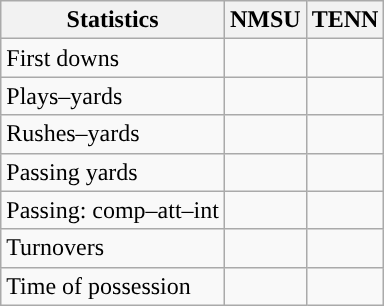<table class="wikitable" style="float:left">
<tr>
<th>Statistics</th>
<th>NMSU</th>
<th>TENN</th>
</tr>
<tr>
<td>First downs</td>
<td></td>
<td></td>
</tr>
<tr>
<td>Plays–yards</td>
<td></td>
<td></td>
</tr>
<tr>
<td>Rushes–yards</td>
<td></td>
<td></td>
</tr>
<tr>
<td>Passing yards</td>
<td></td>
<td></td>
</tr>
<tr>
<td>Passing: comp–att–int</td>
<td></td>
<td></td>
</tr>
<tr>
<td>Turnovers</td>
<td></td>
<td></td>
</tr>
<tr>
<td>Time of possession</td>
<td></td>
<td></td>
</tr>
</table>
